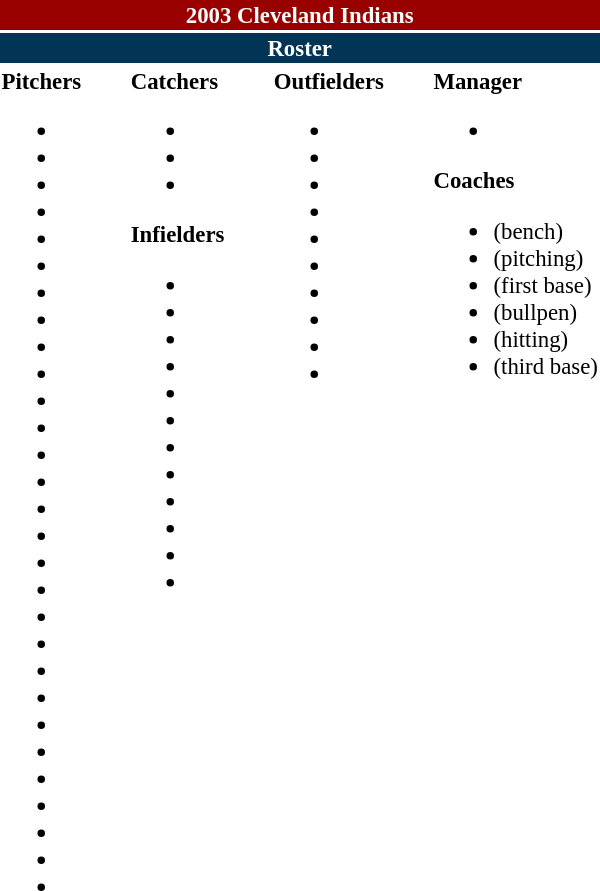<table class="toccolours" style="font-size: 95%;">
<tr>
<th colspan="10" style="background-color: #990000; color: white; text-align: center;">2003 Cleveland Indians</th>
</tr>
<tr>
<td colspan="10" style="background-color: #023456; color: #FFFFFF; text-align: center;"><strong>Roster</strong></td>
</tr>
<tr>
<td valign="top"><strong>Pitchers</strong><br><ul><li></li><li></li><li></li><li></li><li></li><li></li><li></li><li></li><li></li><li></li><li></li><li></li><li></li><li></li><li></li><li></li><li></li><li></li><li></li><li></li><li></li><li></li><li></li><li></li><li></li><li></li><li></li><li></li><li></li></ul></td>
<td width="25px"></td>
<td valign="top"><strong>Catchers</strong><br><ul><li></li><li></li><li></li></ul><strong>Infielders</strong><ul><li></li><li></li><li></li><li></li><li></li><li></li><li></li><li></li><li></li><li></li><li></li><li></li></ul></td>
<td width="25px"></td>
<td valign="top"><strong>Outfielders</strong><br><ul><li></li><li></li><li></li><li></li><li></li><li></li><li></li><li></li><li></li><li></li></ul></td>
<td width="25px"></td>
<td valign="top"><strong>Manager</strong><br><ul><li></li></ul><strong>Coaches</strong><ul><li> (bench)</li><li> (pitching)</li><li> (first base)</li><li> (bullpen)</li><li> (hitting)</li><li> (third base)</li></ul></td>
</tr>
</table>
